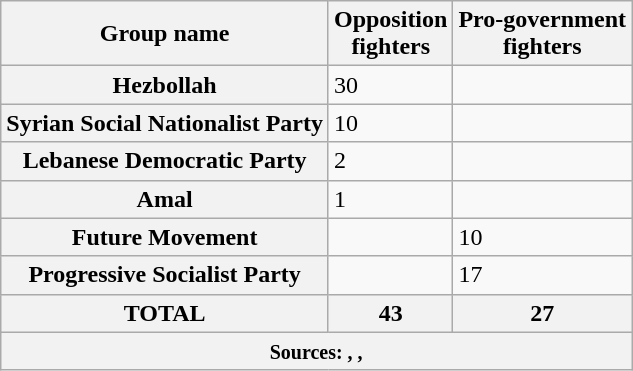<table class="wikitable" align="top" style="margin:0 1em 0.5em 0;">
<tr>
<th>Group name</th>
<th>Opposition<br>fighters</th>
<th>Pro-government<br>fighters</th>
</tr>
<tr>
<th>Hezbollah</th>
<td>30</td>
<td></td>
</tr>
<tr>
<th>Syrian Social Nationalist Party</th>
<td>10</td>
<td></td>
</tr>
<tr>
<th>Lebanese Democratic Party</th>
<td>2</td>
<td></td>
</tr>
<tr>
<th>Amal</th>
<td>1</td>
<td></td>
</tr>
<tr>
<th>Future Movement</th>
<td></td>
<td>10</td>
</tr>
<tr>
<th>Progressive Socialist Party</th>
<td></td>
<td>17</td>
</tr>
<tr>
<th><span>TOTAL</span></th>
<th>43</th>
<th>27</th>
</tr>
<tr>
<th colspan="7"><small>Sources: , , </small></th>
</tr>
</table>
